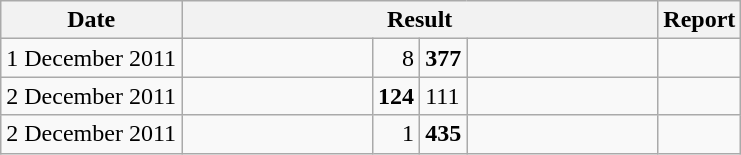<table class="wikitable">
<tr>
<th>Date</th>
<th colspan=4>Result</th>
<th>Report</th>
</tr>
<tr>
<td>1 December 2011</td>
<td width=120px></td>
<td style="text-align:right;">8</td>
<td><strong>377</strong></td>
<td width=120px style="text-align:right;"><strong></strong></td>
<td></td>
</tr>
<tr>
<td>2 December 2011</td>
<td width=120px><strong></strong></td>
<td style="text-align:right;"><strong>124</strong></td>
<td>111</td>
<td width=120px style="text-align:right;"></td>
<td></td>
</tr>
<tr>
<td>2 December 2011</td>
<td width=120px></td>
<td style="text-align:right;">1</td>
<td><strong>435</strong></td>
<td width=120px style="text-align:right;"><strong></strong></td>
<td></td>
</tr>
</table>
